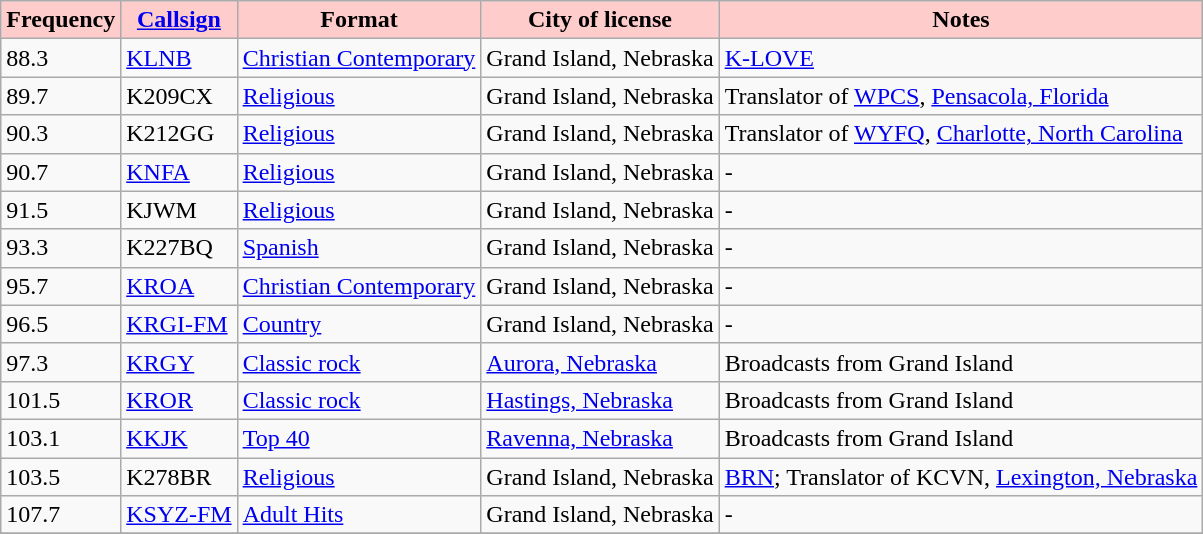<table class="wikitable" border="1">
<tr>
<th style="background:#ffcccc;"><strong>Frequency</strong></th>
<th style="background:#ffcccc;"><strong><a href='#'>Callsign</a></strong></th>
<th style="background:#ffcccc;"><strong>Format</strong></th>
<th style="background:#ffcccc;"><strong>City of license</strong></th>
<th style="background:#ffcccc;"><strong>Notes</strong></th>
</tr>
<tr>
<td>88.3</td>
<td><a href='#'>KLNB</a></td>
<td><a href='#'>Christian Contemporary</a></td>
<td>Grand Island, Nebraska</td>
<td><a href='#'>K-LOVE</a></td>
</tr>
<tr>
<td>89.7</td>
<td>K209CX</td>
<td><a href='#'>Religious</a></td>
<td>Grand Island, Nebraska</td>
<td>Translator of <a href='#'>WPCS</a>, <a href='#'>Pensacola, Florida</a></td>
</tr>
<tr>
<td>90.3</td>
<td>K212GG</td>
<td><a href='#'>Religious</a></td>
<td>Grand Island, Nebraska</td>
<td>Translator of <a href='#'>WYFQ</a>, <a href='#'>Charlotte, North Carolina</a></td>
</tr>
<tr>
<td>90.7</td>
<td><a href='#'>KNFA</a></td>
<td><a href='#'>Religious</a></td>
<td>Grand Island, Nebraska</td>
<td>-</td>
</tr>
<tr>
<td>91.5</td>
<td>KJWM</td>
<td><a href='#'>Religious</a></td>
<td>Grand Island, Nebraska</td>
<td>-</td>
</tr>
<tr>
<td>93.3</td>
<td>K227BQ</td>
<td><a href='#'>Spanish</a></td>
<td>Grand Island, Nebraska</td>
<td>-</td>
</tr>
<tr>
<td>95.7</td>
<td><a href='#'>KROA</a></td>
<td><a href='#'>Christian Contemporary</a></td>
<td>Grand Island, Nebraska</td>
<td>-</td>
</tr>
<tr>
<td>96.5</td>
<td><a href='#'>KRGI-FM</a></td>
<td><a href='#'>Country</a></td>
<td>Grand Island, Nebraska</td>
<td>-</td>
</tr>
<tr>
<td>97.3</td>
<td><a href='#'>KRGY</a></td>
<td><a href='#'>Classic rock</a></td>
<td><a href='#'>Aurora, Nebraska</a></td>
<td>Broadcasts from Grand Island</td>
</tr>
<tr>
<td>101.5</td>
<td><a href='#'>KROR</a></td>
<td><a href='#'>Classic rock</a></td>
<td><a href='#'>Hastings, Nebraska</a></td>
<td>Broadcasts from Grand Island</td>
</tr>
<tr>
<td>103.1</td>
<td><a href='#'>KKJK</a></td>
<td><a href='#'>Top 40</a></td>
<td><a href='#'>Ravenna, Nebraska</a></td>
<td>Broadcasts from Grand Island</td>
</tr>
<tr>
<td>103.5</td>
<td>K278BR</td>
<td><a href='#'>Religious</a></td>
<td>Grand Island, Nebraska</td>
<td><a href='#'>BRN</a>; Translator of KCVN, <a href='#'>Lexington, Nebraska</a></td>
</tr>
<tr>
<td>107.7</td>
<td><a href='#'>KSYZ-FM</a></td>
<td><a href='#'>Adult Hits</a></td>
<td>Grand Island, Nebraska</td>
<td>-</td>
</tr>
<tr>
</tr>
</table>
